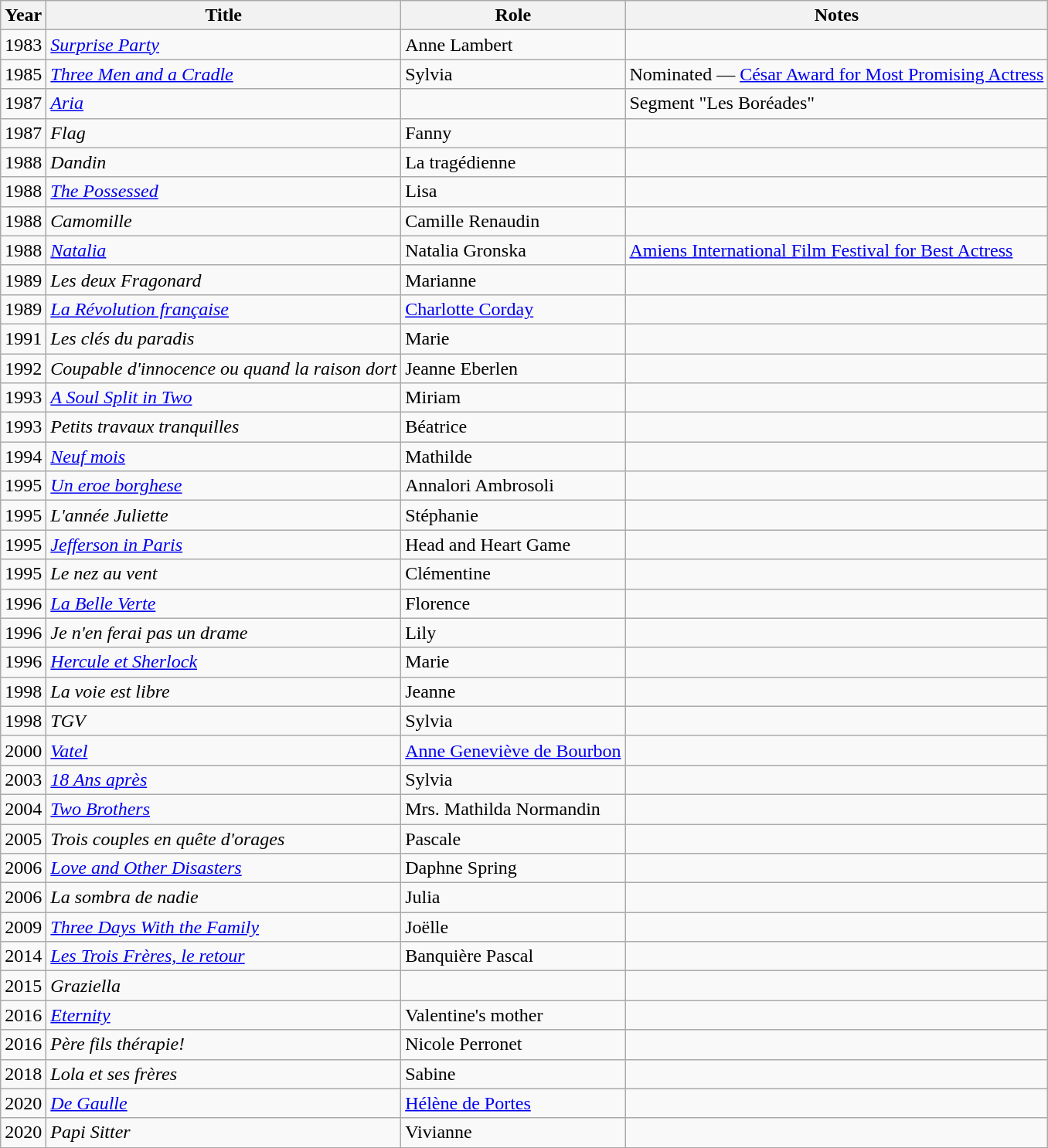<table class="wikitable sortable">
<tr>
<th>Year</th>
<th>Title</th>
<th>Role</th>
<th>Notes</th>
</tr>
<tr>
<td>1983</td>
<td><em><a href='#'>Surprise Party</a></em></td>
<td>Anne Lambert</td>
<td></td>
</tr>
<tr>
<td>1985</td>
<td><em><a href='#'>Three Men and a Cradle</a></em></td>
<td>Sylvia</td>
<td>Nominated — <a href='#'>César Award for Most Promising Actress</a></td>
</tr>
<tr>
<td>1987</td>
<td><em><a href='#'>Aria</a></em></td>
<td></td>
<td>Segment "Les Boréades"</td>
</tr>
<tr>
<td>1987</td>
<td><em>Flag</em></td>
<td>Fanny</td>
<td></td>
</tr>
<tr>
<td>1988</td>
<td><em>Dandin</em></td>
<td>La tragédienne</td>
<td></td>
</tr>
<tr>
<td>1988</td>
<td><em><a href='#'>The Possessed</a></em></td>
<td>Lisa</td>
<td></td>
</tr>
<tr>
<td>1988</td>
<td><em>Camomille</em></td>
<td>Camille Renaudin</td>
<td></td>
</tr>
<tr>
<td>1988</td>
<td><em><a href='#'>Natalia</a></em></td>
<td>Natalia Gronska</td>
<td><a href='#'>Amiens International Film Festival for Best Actress</a></td>
</tr>
<tr>
<td>1989</td>
<td><em>Les deux Fragonard</em></td>
<td>Marianne</td>
<td></td>
</tr>
<tr>
<td>1989</td>
<td><em><a href='#'>La Révolution française</a></em></td>
<td><a href='#'>Charlotte Corday</a></td>
<td></td>
</tr>
<tr>
<td>1991</td>
<td><em>Les clés du paradis</em></td>
<td>Marie</td>
<td></td>
</tr>
<tr>
<td>1992</td>
<td><em>Coupable d'innocence ou quand la raison dort</em></td>
<td>Jeanne Eberlen</td>
<td></td>
</tr>
<tr>
<td>1993</td>
<td><em><a href='#'>A Soul Split in Two</a></em></td>
<td>Miriam</td>
<td></td>
</tr>
<tr>
<td>1993</td>
<td><em>Petits travaux tranquilles</em></td>
<td>Béatrice</td>
<td></td>
</tr>
<tr>
<td>1994</td>
<td><em><a href='#'>Neuf mois</a></em></td>
<td>Mathilde</td>
<td></td>
</tr>
<tr>
<td>1995</td>
<td><em><a href='#'>Un eroe borghese</a></em></td>
<td>Annalori Ambrosoli</td>
<td></td>
</tr>
<tr>
<td>1995</td>
<td><em>L'année Juliette</em></td>
<td>Stéphanie</td>
<td></td>
</tr>
<tr>
<td>1995</td>
<td><em><a href='#'>Jefferson in Paris</a></em></td>
<td>Head and Heart Game</td>
<td></td>
</tr>
<tr>
<td>1995</td>
<td><em>Le nez au vent</em></td>
<td>Clémentine</td>
</tr>
<tr>
<td>1996</td>
<td><em><a href='#'>La Belle Verte</a></em></td>
<td>Florence</td>
<td></td>
</tr>
<tr>
<td>1996</td>
<td><em>Je n'en ferai pas un drame</em></td>
<td>Lily</td>
<td></td>
</tr>
<tr>
<td>1996</td>
<td><em><a href='#'>Hercule et Sherlock</a></em></td>
<td>Marie</td>
<td></td>
</tr>
<tr>
<td>1998</td>
<td><em>La voie est libre</em></td>
<td>Jeanne</td>
<td></td>
</tr>
<tr>
<td>1998</td>
<td><em>TGV</em></td>
<td>Sylvia</td>
<td></td>
</tr>
<tr>
<td>2000</td>
<td><em><a href='#'>Vatel</a></em></td>
<td><a href='#'>Anne Geneviève de Bourbon</a></td>
<td></td>
</tr>
<tr>
<td>2003</td>
<td><em><a href='#'>18 Ans après</a></em></td>
<td>Sylvia</td>
<td></td>
</tr>
<tr>
<td>2004</td>
<td><em><a href='#'>Two Brothers</a></em></td>
<td>Mrs. Mathilda Normandin</td>
<td></td>
</tr>
<tr>
<td>2005</td>
<td><em>Trois couples en quête d'orages</em></td>
<td>Pascale</td>
<td></td>
</tr>
<tr>
<td>2006</td>
<td><em><a href='#'>Love and Other Disasters</a></em></td>
<td>Daphne Spring</td>
<td></td>
</tr>
<tr>
<td>2006</td>
<td><em>La sombra de nadie</em></td>
<td>Julia</td>
<td></td>
</tr>
<tr>
<td>2009</td>
<td><em><a href='#'>Three Days With the Family</a></em></td>
<td>Joëlle</td>
<td></td>
</tr>
<tr>
<td>2014</td>
<td><em><a href='#'>Les Trois Frères, le retour</a></em></td>
<td>Banquière Pascal</td>
<td></td>
</tr>
<tr>
<td>2015</td>
<td><em>Graziella</em></td>
<td></td>
<td></td>
</tr>
<tr>
<td>2016</td>
<td><em><a href='#'>Eternity</a></em></td>
<td>Valentine's mother</td>
<td></td>
</tr>
<tr>
<td>2016</td>
<td><em>Père fils thérapie!</em></td>
<td>Nicole Perronet</td>
<td></td>
</tr>
<tr>
<td>2018</td>
<td><em>Lola et ses frères</em></td>
<td>Sabine</td>
<td></td>
</tr>
<tr>
<td>2020</td>
<td><em><a href='#'>De Gaulle</a></em></td>
<td><a href='#'>Hélène de Portes</a></td>
<td></td>
</tr>
<tr>
<td>2020</td>
<td><em>Papi Sitter</em></td>
<td>Vivianne</td>
<td></td>
</tr>
</table>
